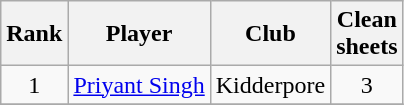<table class="wikitable sortable" style="text-align:center">
<tr>
<th>Rank</th>
<th>Player</th>
<th>Club</th>
<th>Clean<br>sheets</th>
</tr>
<tr>
<td rowspan="1" align="center">1</td>
<td align="Left"> <a href='#'>Priyant Singh</a></td>
<td align="Left">Kidderpore</td>
<td rowspan="1" align="center">3</td>
</tr>
<tr>
</tr>
</table>
